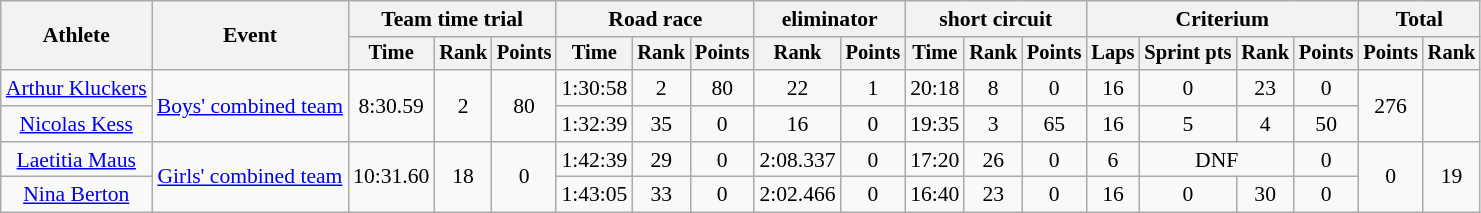<table class="wikitable" style="text-align:center; font-size:90%;">
<tr>
<th rowspan="2">Athlete</th>
<th rowspan="2">Event</th>
<th colspan="3">Team time trial</th>
<th colspan="3">Road race</th>
<th colspan="2"> eliminator</th>
<th colspan="3"> short circuit</th>
<th colspan="4">Criterium</th>
<th colspan="2">Total</th>
</tr>
<tr style="font-size:95%;">
<th>Time</th>
<th>Rank</th>
<th>Points</th>
<th>Time</th>
<th>Rank</th>
<th>Points</th>
<th>Rank</th>
<th>Points</th>
<th>Time</th>
<th>Rank</th>
<th>Points</th>
<th>Laps</th>
<th>Sprint pts</th>
<th>Rank</th>
<th>Points</th>
<th>Points</th>
<th>Rank</th>
</tr>
<tr>
<td><a href='#'>Arthur Kluckers</a></td>
<td rowspan=2><a href='#'>Boys' combined team</a></td>
<td rowspan=2>8:30.59</td>
<td rowspan=2>2</td>
<td rowspan=2>80</td>
<td>1:30:58</td>
<td>2</td>
<td>80</td>
<td>22</td>
<td>1</td>
<td>20:18</td>
<td>8</td>
<td>0</td>
<td>16</td>
<td>0</td>
<td>23</td>
<td>0</td>
<td rowspan=2>276</td>
<td rowspan=2></td>
</tr>
<tr>
<td><a href='#'>Nicolas Kess</a></td>
<td>1:32:39</td>
<td>35</td>
<td>0</td>
<td>16</td>
<td>0</td>
<td>19:35</td>
<td>3</td>
<td>65</td>
<td>16</td>
<td>5</td>
<td>4</td>
<td>50</td>
</tr>
<tr>
<td><a href='#'>Laetitia Maus</a></td>
<td rowspan=2><a href='#'>Girls' combined team</a></td>
<td rowspan=2>10:31.60</td>
<td rowspan=2>18</td>
<td rowspan=2>0</td>
<td>1:42:39</td>
<td>29</td>
<td>0</td>
<td>2:08.337</td>
<td>0</td>
<td>17:20</td>
<td>26</td>
<td>0</td>
<td>6</td>
<td colspan=2>DNF</td>
<td>0</td>
<td rowspan=2>0</td>
<td rowspan=2>19</td>
</tr>
<tr>
<td><a href='#'>Nina Berton</a></td>
<td>1:43:05</td>
<td>33</td>
<td>0</td>
<td>2:02.466</td>
<td>0</td>
<td>16:40</td>
<td>23</td>
<td>0</td>
<td>16</td>
<td>0</td>
<td>30</td>
<td>0</td>
</tr>
</table>
